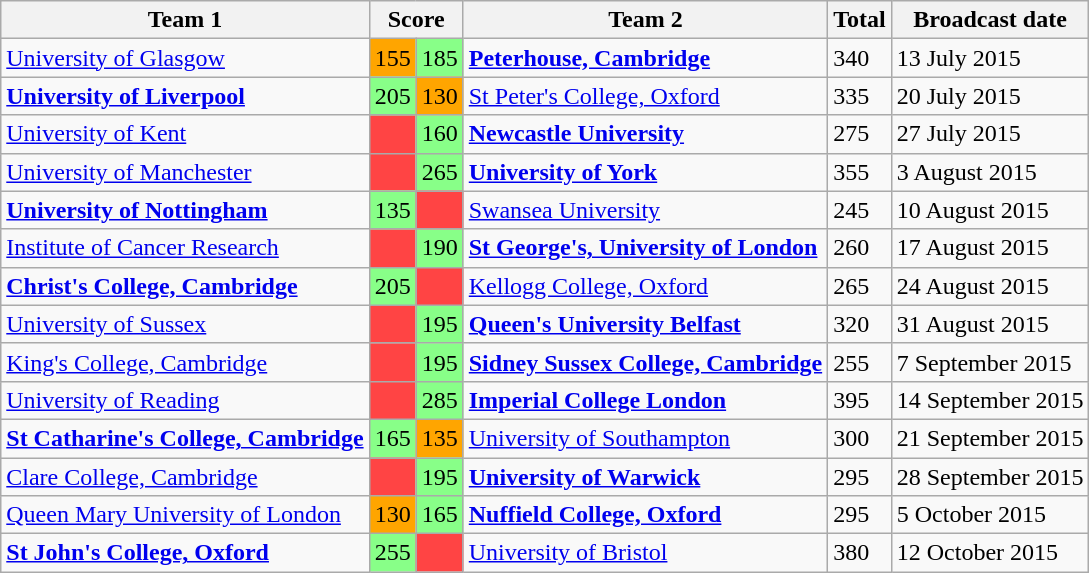<table class="wikitable">
<tr>
<th>Team 1</th>
<th colspan=2>Score</th>
<th>Team 2</th>
<th>Total</th>
<th>Broadcast date</th>
</tr>
<tr>
<td><a href='#'>University of Glasgow</a></td>
<td style="background:orange">155</td>
<td style="background:#88ff88">185</td>
<td><strong><a href='#'>Peterhouse, Cambridge</a></strong></td>
<td>340</td>
<td>13 July 2015</td>
</tr>
<tr>
<td><strong><a href='#'>University of Liverpool</a></strong></td>
<td style="background:#88ff88">205</td>
<td style="background:orange">130</td>
<td><a href='#'>St Peter's College, Oxford</a></td>
<td>335</td>
<td>20 July 2015</td>
</tr>
<tr>
<td><a href='#'>University of Kent</a></td>
<td style="background:#f44;"></td>
<td style="background:#88ff88">160</td>
<td><strong><a href='#'>Newcastle University</a></strong></td>
<td>275</td>
<td>27 July 2015</td>
</tr>
<tr>
<td><a href='#'>University of Manchester</a></td>
<td style="background:#f44;"></td>
<td style="background:#88ff88">265</td>
<td><strong><a href='#'>University of York</a></strong></td>
<td>355</td>
<td>3 August 2015</td>
</tr>
<tr>
<td><strong><a href='#'>University of Nottingham</a></strong></td>
<td style="background:#88ff88">135</td>
<td style="background:#f44;"></td>
<td><a href='#'>Swansea University</a></td>
<td>245</td>
<td>10 August 2015</td>
</tr>
<tr>
<td><a href='#'>Institute of Cancer Research</a></td>
<td style="background:#f44;"></td>
<td style="background:#88ff88">190</td>
<td><strong><a href='#'>St George's, University of London</a></strong></td>
<td>260</td>
<td>17 August 2015</td>
</tr>
<tr>
<td><strong><a href='#'>Christ's College, Cambridge</a></strong></td>
<td style="background:#88ff88">205</td>
<td style="background:#f44;"></td>
<td><a href='#'>Kellogg College, Oxford</a></td>
<td>265</td>
<td>24 August 2015</td>
</tr>
<tr>
<td><a href='#'>University of Sussex</a></td>
<td style="background:#f44;"></td>
<td style="background:#88ff88">195</td>
<td><strong><a href='#'>Queen's University Belfast</a></strong></td>
<td>320</td>
<td>31 August 2015</td>
</tr>
<tr>
<td><a href='#'>King's College, Cambridge</a></td>
<td style="background:#f44;"></td>
<td style="background:#88ff88">195</td>
<td><strong><a href='#'>Sidney Sussex College, Cambridge</a></strong></td>
<td>255</td>
<td>7 September 2015</td>
</tr>
<tr>
<td><a href='#'>University of Reading</a></td>
<td style="background:#f44;"></td>
<td style="background:#88ff88">285</td>
<td><strong><a href='#'>Imperial College London</a></strong></td>
<td>395</td>
<td>14 September 2015</td>
</tr>
<tr>
<td><strong><a href='#'>St Catharine's College, Cambridge</a></strong></td>
<td style="background:#88ff88">165</td>
<td style="background:orange">135</td>
<td><a href='#'>University of Southampton</a></td>
<td>300</td>
<td>21 September 2015</td>
</tr>
<tr>
<td><a href='#'>Clare College, Cambridge</a></td>
<td style="background:#f44;"></td>
<td style="background:#88ff88">195</td>
<td><strong><a href='#'>University of Warwick</a></strong></td>
<td>295</td>
<td>28 September 2015</td>
</tr>
<tr>
<td><a href='#'>Queen Mary University of London</a></td>
<td style="background:orange">130</td>
<td style="background:#88ff88">165</td>
<td><strong><a href='#'>Nuffield College, Oxford</a></strong></td>
<td>295</td>
<td>5 October 2015</td>
</tr>
<tr>
<td><strong><a href='#'>St John's College, Oxford</a></strong></td>
<td style="background:#88ff88">255</td>
<td style="background:#f44;"></td>
<td><a href='#'>University of Bristol</a></td>
<td>380</td>
<td>12 October 2015</td>
</tr>
</table>
